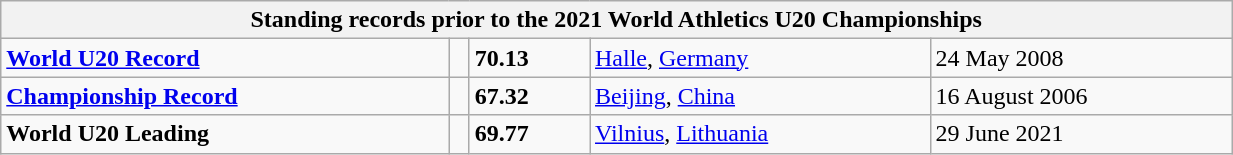<table class="wikitable" width=65%>
<tr>
<th colspan=5>Standing records prior to the 2021 World Athletics U20 Championships</th>
</tr>
<tr>
<td><strong><a href='#'>World U20 Record</a></strong></td>
<td></td>
<td><strong>70.13</strong></td>
<td><a href='#'>Halle</a>, <a href='#'>Germany</a></td>
<td>24 May 2008</td>
</tr>
<tr>
<td><strong><a href='#'>Championship Record</a></strong></td>
<td></td>
<td><strong>67.32</strong></td>
<td><a href='#'>Beijing</a>, <a href='#'>China</a></td>
<td>16 August 2006</td>
</tr>
<tr>
<td><strong>World U20 Leading</strong></td>
<td></td>
<td><strong>69.77</strong></td>
<td><a href='#'>Vilnius</a>, <a href='#'>Lithuania</a></td>
<td>29 June 2021</td>
</tr>
</table>
